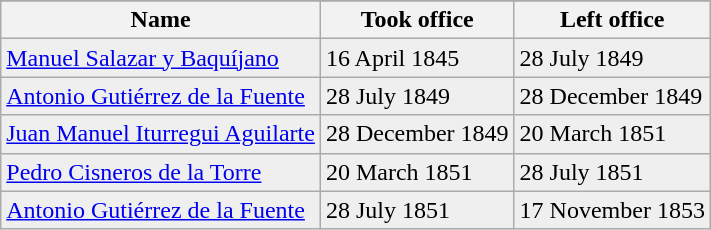<table class="wikitable">
<tr>
</tr>
<tr>
<th>Name</th>
<th>Took office</th>
<th>Left office</th>
</tr>
<tr bgcolor="efefef">
<td><a href='#'>Manuel Salazar y Baquíjano</a></td>
<td>16 April 1845</td>
<td>28 July 1849</td>
</tr>
<tr bgcolor="efefef">
<td><a href='#'>Antonio Gutiérrez de la Fuente</a></td>
<td>28 July 1849</td>
<td>28 December 1849</td>
</tr>
<tr bgcolor="efefef">
<td><a href='#'>Juan Manuel Iturregui Aguilarte</a></td>
<td>28 December 1849</td>
<td>20 March 1851</td>
</tr>
<tr bgcolor="efefef">
<td><a href='#'>Pedro Cisneros de la Torre</a></td>
<td>20 March 1851</td>
<td>28 July 1851</td>
</tr>
<tr bgcolor="efefef">
<td><a href='#'>Antonio Gutiérrez de la Fuente</a></td>
<td>28 July 1851</td>
<td>17 November 1853</td>
</tr>
</table>
